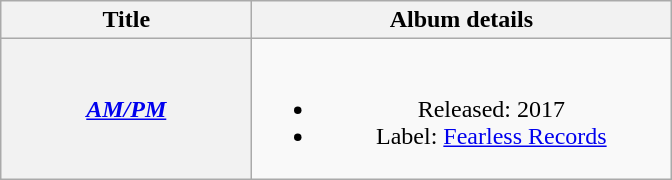<table class="wikitable plainrowheaders" style="text-align:center;">
<tr>
<th scope="col" style="width:10em;">Title</th>
<th scope="col" style="width:17em;">Album details</th>
</tr>
<tr>
<th scope="row"><em><a href='#'>AM/PM</a></em></th>
<td><br><ul><li>Released: 2017</li><li>Label: <a href='#'>Fearless Records</a></li></ul></td>
</tr>
</table>
